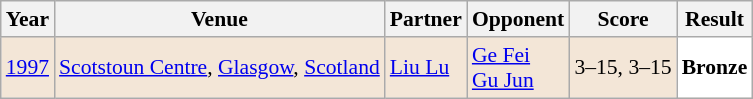<table class="sortable wikitable" style="font-size: 90%;">
<tr>
<th>Year</th>
<th>Venue</th>
<th>Partner</th>
<th>Opponent</th>
<th>Score</th>
<th>Result</th>
</tr>
<tr style="background:#F3E6D7">
<td align="center"><a href='#'>1997</a></td>
<td align="left"><a href='#'>Scotstoun Centre</a>, <a href='#'>Glasgow</a>, <a href='#'>Scotland</a></td>
<td align="left"> <a href='#'>Liu Lu</a></td>
<td align="left"> <a href='#'>Ge Fei</a> <br>  <a href='#'>Gu Jun</a></td>
<td align="left">3–15, 3–15</td>
<td style="text-align:left; background:white"> <strong>Bronze</strong></td>
</tr>
</table>
